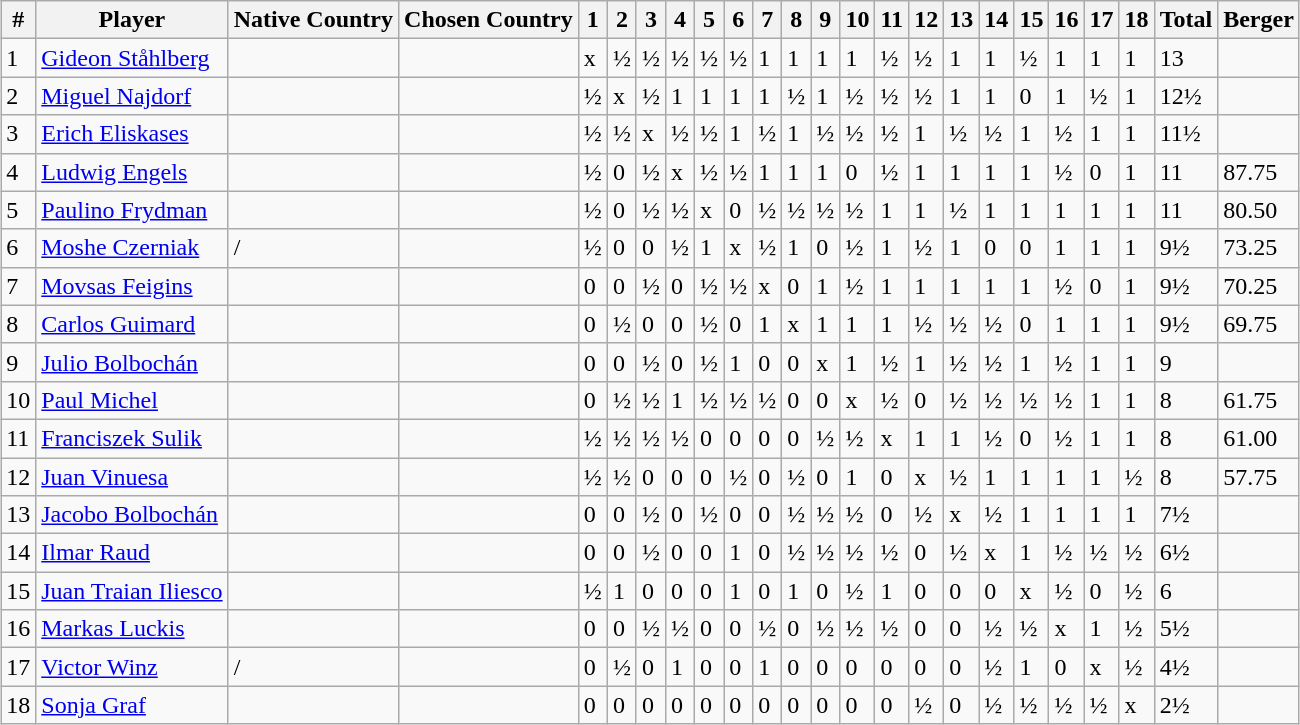<table class="wikitable" style="text-align: left; margin: auto auto">
<tr>
<th>#</th>
<th>Player</th>
<th>Native Country</th>
<th>Chosen Country</th>
<th>1</th>
<th>2</th>
<th>3</th>
<th>4</th>
<th>5</th>
<th>6</th>
<th>7</th>
<th>8</th>
<th>9</th>
<th>10</th>
<th>11</th>
<th>12</th>
<th>13</th>
<th>14</th>
<th>15</th>
<th>16</th>
<th>17</th>
<th>18</th>
<th>Total</th>
<th>Berger</th>
</tr>
<tr>
<td>1</td>
<td align=left><a href='#'>Gideon Ståhlberg</a></td>
<td></td>
<td></td>
<td>x</td>
<td>½</td>
<td>½</td>
<td>½</td>
<td>½</td>
<td>½</td>
<td>1</td>
<td>1</td>
<td>1</td>
<td>1</td>
<td>½</td>
<td>½</td>
<td>1</td>
<td>1</td>
<td>½</td>
<td>1</td>
<td>1</td>
<td>1</td>
<td>13</td>
<td></td>
</tr>
<tr>
<td>2</td>
<td align=left><a href='#'>Miguel Najdorf</a></td>
<td></td>
<td></td>
<td>½</td>
<td>x</td>
<td>½</td>
<td>1</td>
<td>1</td>
<td>1</td>
<td>1</td>
<td>½</td>
<td>1</td>
<td>½</td>
<td>½</td>
<td>½</td>
<td>1</td>
<td>1</td>
<td>0</td>
<td>1</td>
<td>½</td>
<td>1</td>
<td>12½</td>
<td></td>
</tr>
<tr>
<td>3</td>
<td align=left><a href='#'>Erich Eliskases</a></td>
<td></td>
<td></td>
<td>½</td>
<td>½</td>
<td>x</td>
<td>½</td>
<td>½</td>
<td>1</td>
<td>½</td>
<td>1</td>
<td>½</td>
<td>½</td>
<td>½</td>
<td>1</td>
<td>½</td>
<td>½</td>
<td>1</td>
<td>½</td>
<td>1</td>
<td>1</td>
<td>11½</td>
<td></td>
</tr>
<tr>
<td>4</td>
<td align=left><a href='#'>Ludwig Engels</a></td>
<td></td>
<td></td>
<td>½</td>
<td>0</td>
<td>½</td>
<td>x</td>
<td>½</td>
<td>½</td>
<td>1</td>
<td>1</td>
<td>1</td>
<td>0</td>
<td>½</td>
<td>1</td>
<td>1</td>
<td>1</td>
<td>1</td>
<td>½</td>
<td>0</td>
<td>1</td>
<td>11</td>
<td>87.75</td>
</tr>
<tr>
<td>5</td>
<td align=left><a href='#'>Paulino Frydman</a></td>
<td></td>
<td></td>
<td>½</td>
<td>0</td>
<td>½</td>
<td>½</td>
<td>x</td>
<td>0</td>
<td>½</td>
<td>½</td>
<td>½</td>
<td>½</td>
<td>1</td>
<td>1</td>
<td>½</td>
<td>1</td>
<td>1</td>
<td>1</td>
<td>1</td>
<td>1</td>
<td>11</td>
<td>80.50</td>
</tr>
<tr>
<td>6</td>
<td align=left><a href='#'>Moshe Czerniak</a></td>
<td>/</td>
<td></td>
<td>½</td>
<td>0</td>
<td>0</td>
<td>½</td>
<td>1</td>
<td>x</td>
<td>½</td>
<td>1</td>
<td>0</td>
<td>½</td>
<td>1</td>
<td>½</td>
<td>1</td>
<td>0</td>
<td>0</td>
<td>1</td>
<td>1</td>
<td>1</td>
<td>9½</td>
<td>73.25</td>
</tr>
<tr>
<td>7</td>
<td align=left><a href='#'>Movsas Feigins</a></td>
<td></td>
<td></td>
<td>0</td>
<td>0</td>
<td>½</td>
<td>0</td>
<td>½</td>
<td>½</td>
<td>x</td>
<td>0</td>
<td>1</td>
<td>½</td>
<td>1</td>
<td>1</td>
<td>1</td>
<td>1</td>
<td>1</td>
<td>½</td>
<td>0</td>
<td>1</td>
<td>9½</td>
<td>70.25</td>
</tr>
<tr>
<td>8</td>
<td align=left><a href='#'>Carlos Guimard</a></td>
<td></td>
<td></td>
<td>0</td>
<td>½</td>
<td>0</td>
<td>0</td>
<td>½</td>
<td>0</td>
<td>1</td>
<td>x</td>
<td>1</td>
<td>1</td>
<td>1</td>
<td>½</td>
<td>½</td>
<td>½</td>
<td>0</td>
<td>1</td>
<td>1</td>
<td>1</td>
<td>9½</td>
<td>69.75</td>
</tr>
<tr>
<td>9</td>
<td align=left><a href='#'>Julio Bolbochán</a></td>
<td></td>
<td></td>
<td>0</td>
<td>0</td>
<td>½</td>
<td>0</td>
<td>½</td>
<td>1</td>
<td>0</td>
<td>0</td>
<td>x</td>
<td>1</td>
<td>½</td>
<td>1</td>
<td>½</td>
<td>½</td>
<td>1</td>
<td>½</td>
<td>1</td>
<td>1</td>
<td>9</td>
<td></td>
</tr>
<tr>
<td>10</td>
<td align=left><a href='#'>Paul Michel</a></td>
<td></td>
<td></td>
<td>0</td>
<td>½</td>
<td>½</td>
<td>1</td>
<td>½</td>
<td>½</td>
<td>½</td>
<td>0</td>
<td>0</td>
<td>x</td>
<td>½</td>
<td>0</td>
<td>½</td>
<td>½</td>
<td>½</td>
<td>½</td>
<td>1</td>
<td>1</td>
<td>8</td>
<td>61.75</td>
</tr>
<tr>
<td>11</td>
<td align=left><a href='#'>Franciszek Sulik</a></td>
<td></td>
<td></td>
<td>½</td>
<td>½</td>
<td>½</td>
<td>½</td>
<td>0</td>
<td>0</td>
<td>0</td>
<td>0</td>
<td>½</td>
<td>½</td>
<td>x</td>
<td>1</td>
<td>1</td>
<td>½</td>
<td>0</td>
<td>½</td>
<td>1</td>
<td>1</td>
<td>8</td>
<td>61.00</td>
</tr>
<tr>
<td>12</td>
<td align=left><a href='#'>Juan Vinuesa</a></td>
<td></td>
<td></td>
<td>½</td>
<td>½</td>
<td>0</td>
<td>0</td>
<td>0</td>
<td>½</td>
<td>0</td>
<td>½</td>
<td>0</td>
<td>1</td>
<td>0</td>
<td>x</td>
<td>½</td>
<td>1</td>
<td>1</td>
<td>1</td>
<td>1</td>
<td>½</td>
<td>8</td>
<td>57.75</td>
</tr>
<tr>
<td>13</td>
<td align=left><a href='#'>Jacobo Bolbochán</a></td>
<td></td>
<td></td>
<td>0</td>
<td>0</td>
<td>½</td>
<td>0</td>
<td>½</td>
<td>0</td>
<td>0</td>
<td>½</td>
<td>½</td>
<td>½</td>
<td>0</td>
<td>½</td>
<td>x</td>
<td>½</td>
<td>1</td>
<td>1</td>
<td>1</td>
<td>1</td>
<td>7½</td>
<td></td>
</tr>
<tr>
<td>14</td>
<td align=left><a href='#'>Ilmar Raud</a></td>
<td></td>
<td></td>
<td>0</td>
<td>0</td>
<td>½</td>
<td>0</td>
<td>0</td>
<td>1</td>
<td>0</td>
<td>½</td>
<td>½</td>
<td>½</td>
<td>½</td>
<td>0</td>
<td>½</td>
<td>x</td>
<td>1</td>
<td>½</td>
<td>½</td>
<td>½</td>
<td>6½</td>
<td></td>
</tr>
<tr>
<td>15</td>
<td align=left><a href='#'>Juan Traian Iliesco</a></td>
<td></td>
<td></td>
<td>½</td>
<td>1</td>
<td>0</td>
<td>0</td>
<td>0</td>
<td>1</td>
<td>0</td>
<td>1</td>
<td>0</td>
<td>½</td>
<td>1</td>
<td>0</td>
<td>0</td>
<td>0</td>
<td>x</td>
<td>½</td>
<td>0</td>
<td>½</td>
<td>6</td>
<td></td>
</tr>
<tr>
<td>16</td>
<td align=left><a href='#'>Markas Luckis</a></td>
<td></td>
<td></td>
<td>0</td>
<td>0</td>
<td>½</td>
<td>½</td>
<td>0</td>
<td>0</td>
<td>½</td>
<td>0</td>
<td>½</td>
<td>½</td>
<td>½</td>
<td>0</td>
<td>0</td>
<td>½</td>
<td>½</td>
<td>x</td>
<td>1</td>
<td>½</td>
<td>5½</td>
<td></td>
</tr>
<tr>
<td>17</td>
<td align=left><a href='#'>Victor Winz</a></td>
<td>/</td>
<td></td>
<td>0</td>
<td>½</td>
<td>0</td>
<td>1</td>
<td>0</td>
<td>0</td>
<td>1</td>
<td>0</td>
<td>0</td>
<td>0</td>
<td>0</td>
<td>0</td>
<td>0</td>
<td>½</td>
<td>1</td>
<td>0</td>
<td>x</td>
<td>½</td>
<td>4½</td>
<td></td>
</tr>
<tr>
<td>18</td>
<td align=left><a href='#'>Sonja Graf</a></td>
<td></td>
<td></td>
<td>0</td>
<td>0</td>
<td>0</td>
<td>0</td>
<td>0</td>
<td>0</td>
<td>0</td>
<td>0</td>
<td>0</td>
<td>0</td>
<td>0</td>
<td>½</td>
<td>0</td>
<td>½</td>
<td>½</td>
<td>½</td>
<td>½</td>
<td>x</td>
<td>2½</td>
<td></td>
</tr>
</table>
